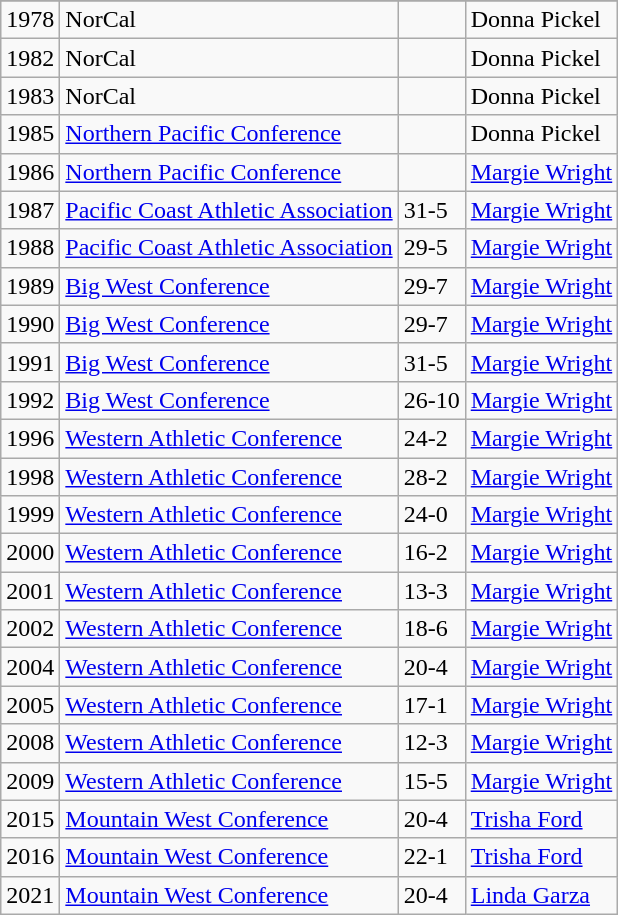<table class="wikitable">
<tr>
</tr>
<tr>
<td>1978</td>
<td>NorCal</td>
<td></td>
<td>Donna Pickel</td>
</tr>
<tr>
<td>1982</td>
<td>NorCal</td>
<td></td>
<td>Donna Pickel</td>
</tr>
<tr>
<td>1983</td>
<td>NorCal</td>
<td></td>
<td>Donna Pickel</td>
</tr>
<tr>
<td>1985</td>
<td><a href='#'>Northern Pacific Conference</a></td>
<td></td>
<td>Donna Pickel</td>
</tr>
<tr>
<td>1986</td>
<td><a href='#'>Northern Pacific Conference</a></td>
<td></td>
<td><a href='#'>Margie Wright</a></td>
</tr>
<tr>
<td>1987</td>
<td><a href='#'>Pacific Coast Athletic Association</a></td>
<td>31-5</td>
<td><a href='#'>Margie Wright</a></td>
</tr>
<tr>
<td>1988</td>
<td><a href='#'>Pacific Coast Athletic Association</a></td>
<td>29-5</td>
<td><a href='#'>Margie Wright</a></td>
</tr>
<tr>
<td>1989</td>
<td><a href='#'>Big West Conference</a></td>
<td>29-7</td>
<td><a href='#'>Margie Wright</a></td>
</tr>
<tr>
<td>1990</td>
<td><a href='#'>Big West Conference</a></td>
<td>29-7</td>
<td><a href='#'>Margie Wright</a></td>
</tr>
<tr>
<td>1991</td>
<td><a href='#'>Big West Conference</a></td>
<td>31-5</td>
<td><a href='#'>Margie Wright</a></td>
</tr>
<tr>
<td>1992</td>
<td><a href='#'>Big West Conference</a></td>
<td>26-10</td>
<td><a href='#'>Margie Wright</a></td>
</tr>
<tr>
<td>1996</td>
<td><a href='#'>Western Athletic Conference</a></td>
<td>24-2</td>
<td><a href='#'>Margie Wright</a></td>
</tr>
<tr>
<td>1998</td>
<td><a href='#'>Western Athletic Conference</a></td>
<td>28-2</td>
<td><a href='#'>Margie Wright</a></td>
</tr>
<tr>
<td>1999</td>
<td><a href='#'>Western Athletic Conference</a></td>
<td>24-0</td>
<td><a href='#'>Margie Wright</a></td>
</tr>
<tr>
<td>2000</td>
<td><a href='#'>Western Athletic Conference</a></td>
<td>16-2</td>
<td><a href='#'>Margie Wright</a></td>
</tr>
<tr>
<td>2001</td>
<td><a href='#'>Western Athletic Conference</a></td>
<td>13-3</td>
<td><a href='#'>Margie Wright</a></td>
</tr>
<tr>
<td>2002</td>
<td><a href='#'>Western Athletic Conference</a></td>
<td>18-6</td>
<td><a href='#'>Margie Wright</a></td>
</tr>
<tr>
<td>2004</td>
<td><a href='#'>Western Athletic Conference</a></td>
<td>20-4</td>
<td><a href='#'>Margie Wright</a></td>
</tr>
<tr>
<td>2005</td>
<td><a href='#'>Western Athletic Conference</a></td>
<td>17-1</td>
<td><a href='#'>Margie Wright</a></td>
</tr>
<tr>
<td>2008</td>
<td><a href='#'>Western Athletic Conference</a></td>
<td>12-3</td>
<td><a href='#'>Margie Wright</a></td>
</tr>
<tr>
<td>2009</td>
<td><a href='#'>Western Athletic Conference</a></td>
<td>15-5</td>
<td><a href='#'>Margie Wright</a></td>
</tr>
<tr>
<td>2015</td>
<td><a href='#'>Mountain West Conference</a></td>
<td>20-4</td>
<td><a href='#'>Trisha Ford</a></td>
</tr>
<tr>
<td>2016</td>
<td><a href='#'>Mountain West Conference</a></td>
<td>22-1</td>
<td><a href='#'>Trisha Ford</a></td>
</tr>
<tr>
<td>2021</td>
<td><a href='#'>Mountain West Conference</a></td>
<td>20-4</td>
<td><a href='#'>Linda Garza</a></td>
</tr>
</table>
